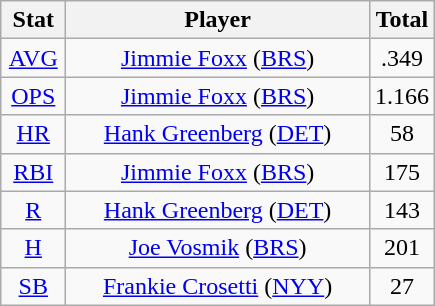<table class="wikitable" style="text-align:center;">
<tr>
<th style="width:15%;">Stat</th>
<th>Player</th>
<th style="width:15%;">Total</th>
</tr>
<tr>
<td><a href='#'>AVG</a></td>
<td><a href='#'>Jimmie Foxx</a> (<a href='#'>BRS</a>)</td>
<td>.349</td>
</tr>
<tr>
<td><a href='#'>OPS</a></td>
<td><a href='#'>Jimmie Foxx</a> (<a href='#'>BRS</a>)</td>
<td>1.166</td>
</tr>
<tr>
<td><a href='#'>HR</a></td>
<td><a href='#'>Hank Greenberg</a> (<a href='#'>DET</a>)</td>
<td>58</td>
</tr>
<tr>
<td><a href='#'>RBI</a></td>
<td><a href='#'>Jimmie Foxx</a> (<a href='#'>BRS</a>)</td>
<td>175</td>
</tr>
<tr>
<td><a href='#'>R</a></td>
<td><a href='#'>Hank Greenberg</a> (<a href='#'>DET</a>)</td>
<td>143</td>
</tr>
<tr>
<td><a href='#'>H</a></td>
<td><a href='#'>Joe Vosmik</a> (<a href='#'>BRS</a>)</td>
<td>201</td>
</tr>
<tr>
<td><a href='#'>SB</a></td>
<td><a href='#'>Frankie Crosetti</a> (<a href='#'>NYY</a>)</td>
<td>27</td>
</tr>
</table>
